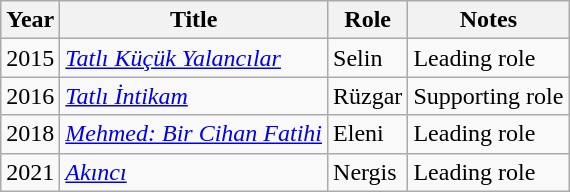<table class="wikitable">
<tr>
<th>Year</th>
<th>Title</th>
<th>Role</th>
<th>Notes</th>
</tr>
<tr>
<td>2015</td>
<td><em><a href='#'>Tatlı Küçük Yalancılar</a></em></td>
<td>Selin</td>
<td>Leading role</td>
</tr>
<tr>
<td>2016</td>
<td><em><a href='#'>Tatlı İntikam</a></em></td>
<td>Rüzgar</td>
<td>Supporting role</td>
</tr>
<tr>
<td>2018</td>
<td><em><a href='#'>Mehmed: Bir Cihan Fatihi</a></em></td>
<td>Eleni</td>
<td>Leading role</td>
</tr>
<tr>
<td>2021</td>
<td><em><a href='#'>Akıncı</a></em></td>
<td>Nergis</td>
<td>Leading role</td>
</tr>
</table>
